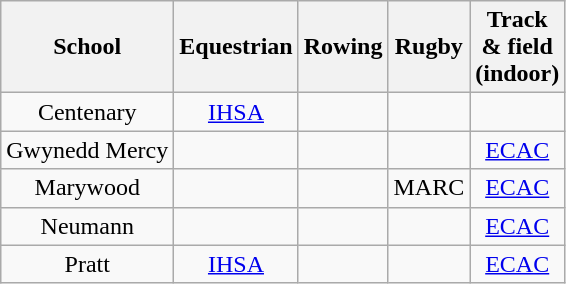<table class="wikitable" style="text-align:center">
<tr>
<th>School</th>
<th>Equestrian</th>
<th>Rowing</th>
<th>Rugby</th>
<th>Track<br>& field<br>(indoor)</th>
</tr>
<tr>
<td> Centenary</td>
<td><a href='#'>IHSA</a></td>
<td></td>
<td></td>
<td></td>
</tr>
<tr>
<td> Gwynedd Mercy</td>
<td></td>
<td></td>
<td></td>
<td><a href='#'>ECAC</a></td>
</tr>
<tr>
<td> Marywood</td>
<td></td>
<td></td>
<td>MARC</td>
<td><a href='#'>ECAC</a></td>
</tr>
<tr>
<td> Neumann</td>
<td></td>
<td></td>
<td></td>
<td><a href='#'>ECAC</a></td>
</tr>
<tr>
<td> Pratt</td>
<td><a href='#'>IHSA</a></td>
<td></td>
<td></td>
<td><a href='#'>ECAC</a></td>
</tr>
</table>
